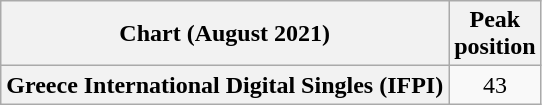<table class="wikitable plainrowheaders" style="text-align:center">
<tr>
<th scope="col">Chart (August 2021)</th>
<th scope="col">Peak<br>position</th>
</tr>
<tr>
<th scope="row">Greece International Digital Singles (IFPI)</th>
<td>43</td>
</tr>
</table>
